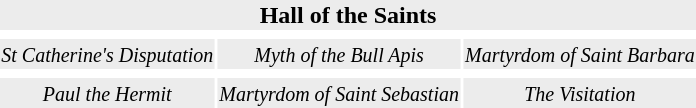<table align=center style="text-align:center;">
<tr>
<th colspan=3 style="background:#ECECEC;"><strong>Hall of the Saints</strong></th>
</tr>
<tr>
<td></td>
<td></td>
<td></td>
</tr>
<tr>
<td style="background:#ECECEC;"><small><em>St Catherine's Disputation</em></small></td>
<td style="background:#ECECEC;"><small><em>Myth of the Bull Apis</em></small></td>
<td style="background:#ECECEC;"><small><em>Martyrdom of Saint Barbara</em></small></td>
</tr>
<tr>
<td></td>
<td></td>
<td></td>
</tr>
<tr>
<td style="background:#ECECEC;"><small><em>Paul the Hermit</em></small></td>
<td style="background:#ECECEC;"><small><em>Martyrdom of Saint Sebastian</em></small></td>
<td style="background:#ECECEC;"><small><em>The Visitation</em></small></td>
</tr>
</table>
